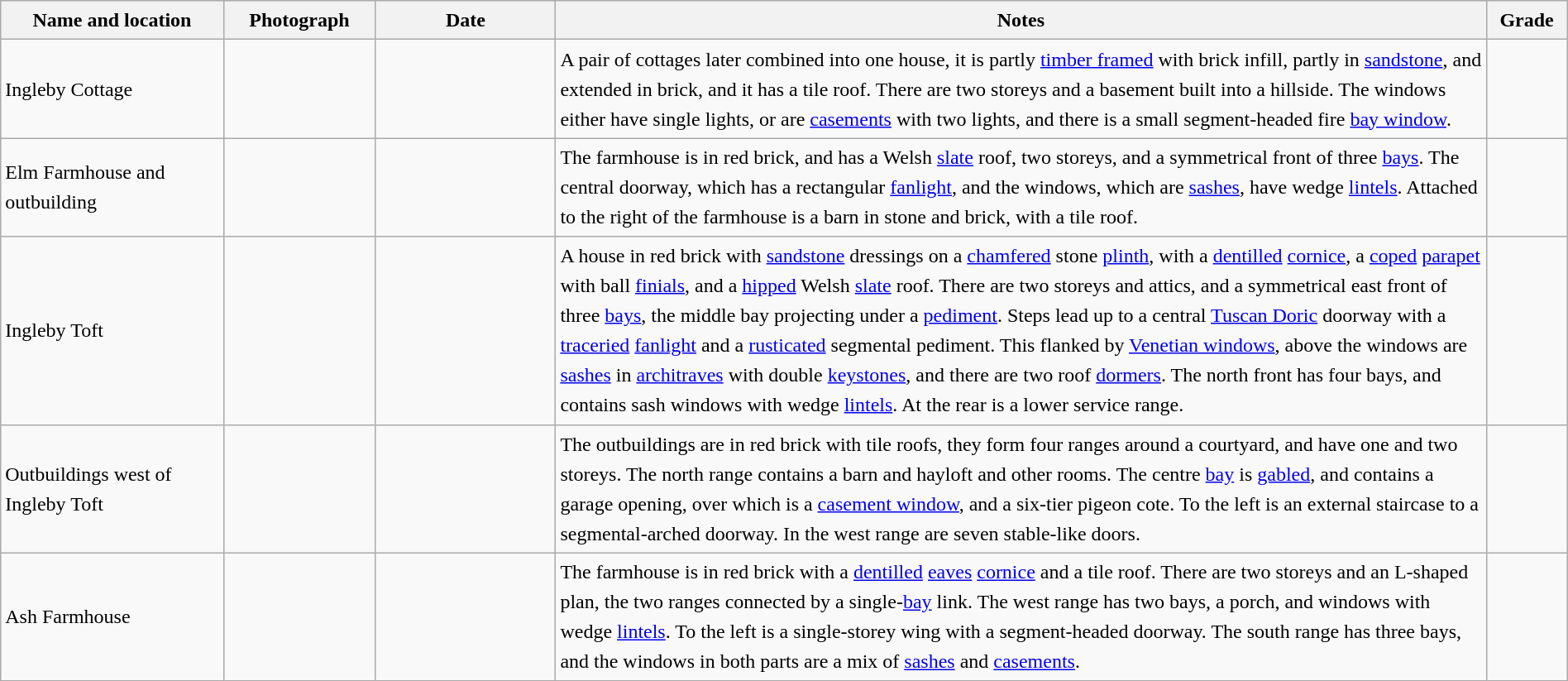<table class="wikitable sortable plainrowheaders" style="width:100%; border:0; text-align:left; line-height:150%;">
<tr>
<th scope="col"  style="width:150px">Name and location</th>
<th scope="col"  style="width:100px" class="unsortable">Photograph</th>
<th scope="col"  style="width:120px">Date</th>
<th scope="col"  style="width:650px" class="unsortable">Notes</th>
<th scope="col"  style="width:50px">Grade</th>
</tr>
<tr>
<td>Ingleby Cottage<br><small></small></td>
<td></td>
<td align="center"></td>
<td>A pair of cottages later combined into one house, it is partly <a href='#'>timber framed</a> with brick infill, partly in <a href='#'>sandstone</a>, and extended in brick, and it has a tile roof.  There are two storeys and a basement built into a hillside.  The windows either have single lights, or are <a href='#'>casements</a> with two lights, and there is a small segment-headed fire <a href='#'>bay window</a>.</td>
<td align="center" ></td>
</tr>
<tr>
<td>Elm Farmhouse and outbuilding<br><small></small></td>
<td></td>
<td align="center"></td>
<td>The farmhouse is in red brick, and has a Welsh <a href='#'>slate</a> roof, two storeys, and a symmetrical front of three <a href='#'>bays</a>.  The central doorway, which has a rectangular <a href='#'>fanlight</a>, and the windows, which are <a href='#'>sashes</a>, have wedge <a href='#'>lintels</a>.  Attached to the right of the farmhouse is a barn in stone and brick, with a tile roof.</td>
<td align="center" ></td>
</tr>
<tr>
<td>Ingleby Toft<br><small></small></td>
<td></td>
<td align="center"></td>
<td>A house in red brick with <a href='#'>sandstone</a> dressings on a <a href='#'>chamfered</a> stone <a href='#'>plinth</a>, with a <a href='#'>dentilled</a> <a href='#'>cornice</a>, a <a href='#'>coped</a> <a href='#'>parapet</a> with ball <a href='#'>finials</a>, and a <a href='#'>hipped</a> Welsh <a href='#'>slate</a> roof.  There are two storeys and attics, and a symmetrical east front of three <a href='#'>bays</a>, the middle bay projecting under a <a href='#'>pediment</a>.  Steps lead up to a central <a href='#'>Tuscan Doric</a> doorway with a <a href='#'>traceried</a> <a href='#'>fanlight</a> and a <a href='#'>rusticated</a> segmental pediment.  This flanked by <a href='#'>Venetian windows</a>, above the windows are <a href='#'>sashes</a> in <a href='#'>architraves</a> with double <a href='#'>keystones</a>, and there are two roof <a href='#'>dormers</a>.  The north front has four bays, and contains sash windows with wedge <a href='#'>lintels</a>.  At the rear is a lower service range.</td>
<td align="center" ></td>
</tr>
<tr>
<td>Outbuildings west of Ingleby Toft<br><small></small></td>
<td></td>
<td align="center"></td>
<td>The outbuildings are in red brick with tile roofs, they form four ranges around a courtyard, and have one and two storeys.  The north range contains a barn and hayloft and other rooms.  The centre <a href='#'>bay</a> is <a href='#'>gabled</a>, and contains a garage opening, over which is a <a href='#'>casement window</a>, and a six-tier pigeon cote.  To the left is an external staircase to a segmental-arched doorway.  In the west range are seven stable-like doors.</td>
<td align="center" ></td>
</tr>
<tr>
<td>Ash Farmhouse<br><small></small></td>
<td></td>
<td align="center"></td>
<td>The farmhouse is in red brick with a <a href='#'>dentilled</a> <a href='#'>eaves</a> <a href='#'>cornice</a> and a tile roof.  There are two storeys and an L-shaped plan, the two ranges connected by a single-<a href='#'>bay</a> link.  The west range has two bays, a porch, and windows with wedge <a href='#'>lintels</a>.  To the left is a single-storey wing with a segment-headed doorway.  The south range has three bays, and the windows in both parts are a mix of <a href='#'>sashes</a> and <a href='#'>casements</a>.</td>
<td align="center" ></td>
</tr>
<tr>
</tr>
</table>
